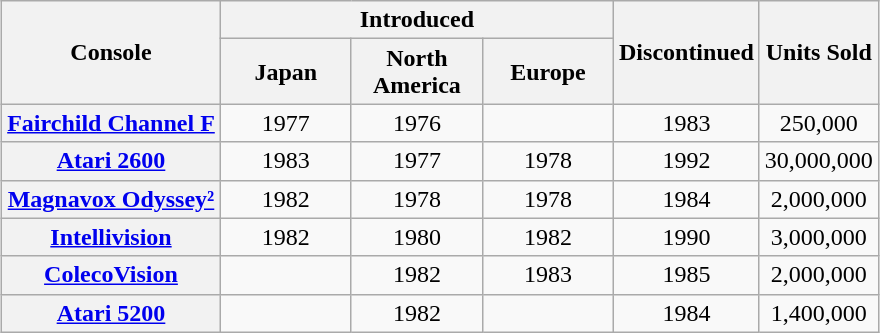<table class="wikitable" style="margin: 1em auto 1em auto;">
<tr>
<th rowspan="2">Console</th>
<th colspan="3">Introduced</th>
<th rowspan="2">Discontinued</th>
<th rowspan="2">Units Sold</th>
</tr>
<tr>
<th style="width:5em;">Japan</th>
<th style="width:5em;">North America</th>
<th style="width:5em;">Europe</th>
</tr>
<tr style="text-align: center;">
<th><a href='#'>Fairchild Channel F</a></th>
<td>1977</td>
<td>1976</td>
<td></td>
<td>1983</td>
<td>250,000</td>
</tr>
<tr style="text-align: center;">
<th><a href='#'>Atari 2600</a></th>
<td>1983</td>
<td>1977</td>
<td>1978</td>
<td>1992</td>
<td>30,000,000</td>
</tr>
<tr style="text-align: center;">
<th><a href='#'>Magnavox Odyssey²</a></th>
<td>1982</td>
<td>1978</td>
<td>1978</td>
<td>1984</td>
<td>2,000,000</td>
</tr>
<tr style="text-align: center;">
<th><a href='#'>Intellivision</a></th>
<td>1982</td>
<td>1980</td>
<td>1982</td>
<td>1990</td>
<td>3,000,000</td>
</tr>
<tr style="text-align: center;">
<th><a href='#'>ColecoVision</a></th>
<td></td>
<td>1982</td>
<td>1983</td>
<td>1985</td>
<td>2,000,000</td>
</tr>
<tr style="text-align: center;">
<th><a href='#'>Atari 5200</a></th>
<td></td>
<td>1982</td>
<td></td>
<td>1984</td>
<td>1,400,000</td>
</tr>
</table>
